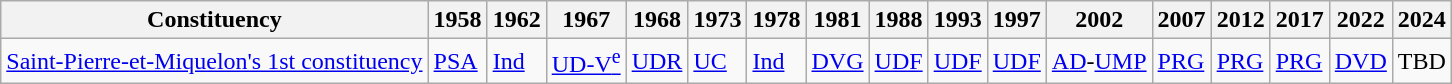<table class="wikitable">
<tr>
<th>Constituency</th>
<th>1958</th>
<th>1962</th>
<th>1967</th>
<th>1968</th>
<th>1973</th>
<th>1978</th>
<th>1981</th>
<th>1988</th>
<th>1993</th>
<th>1997</th>
<th>2002</th>
<th>2007</th>
<th>2012</th>
<th>2017</th>
<th>2022</th>
<th>2024</th>
</tr>
<tr>
<td><a href='#'>Saint-Pierre-et-Miquelon's 1st constituency</a></td>
<td><a href='#'>PSA</a></td>
<td><a href='#'>Ind</a></td>
<td bgcolor=><a href='#'>UD-V<sup>e</sup></a></td>
<td bgcolor=><a href='#'>UDR</a></td>
<td><a href='#'>UC</a></td>
<td><a href='#'>Ind</a></td>
<td bgcolor=><a href='#'>DVG</a></td>
<td bgcolor=><a href='#'>UDF</a></td>
<td bgcolor=><a href='#'>UDF</a></td>
<td bgcolor=><a href='#'>UDF</a></td>
<td bgcolor=><a href='#'>AD</a>-<a href='#'>UMP</a></td>
<td bgcolor=><a href='#'>PRG</a></td>
<td bgcolor=><a href='#'>PRG</a></td>
<td bgcolor=><a href='#'>PRG</a></td>
<td bgcolor=><a href='#'>DVD</a></td>
<td>TBD</td>
</tr>
</table>
